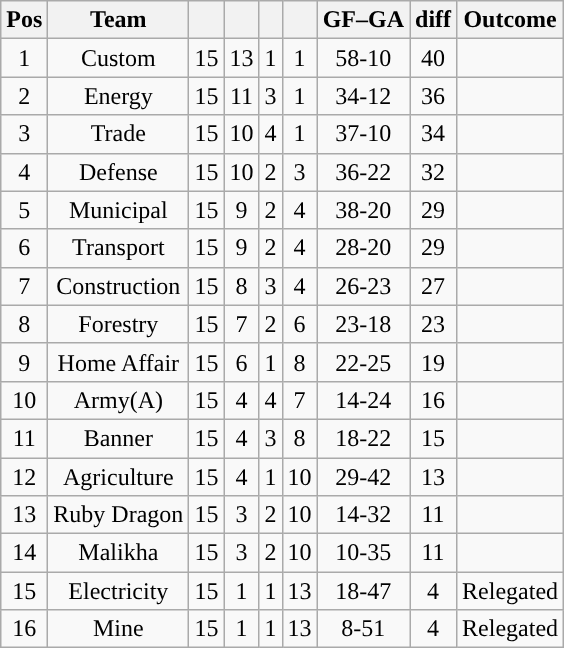<table class="wikitable sortable" style="text-align: center;">
<tr>
<th align="center">Pos</th>
<th align="center">Team</th>
<th align="center"></th>
<th align="center"></th>
<th align="center"></th>
<th align="center"></th>
<th align="center">GF–GA</th>
<th align="center">diff</th>
<th align="center">Outcome</th>
</tr>
<tr>
<td>1</td>
<td>Custom</td>
<td>15</td>
<td>13</td>
<td>1</td>
<td>1</td>
<td>58-10</td>
<td>40</td>
<td></td>
</tr>
<tr>
<td>2</td>
<td>Energy</td>
<td>15</td>
<td>11</td>
<td>3</td>
<td>1</td>
<td>34-12</td>
<td>36</td>
<td></td>
</tr>
<tr>
<td>3</td>
<td>Trade</td>
<td>15</td>
<td>10</td>
<td>4</td>
<td>1</td>
<td>37-10</td>
<td>34</td>
<td></td>
</tr>
<tr>
<td>4</td>
<td>Defense</td>
<td>15</td>
<td>10</td>
<td>2</td>
<td>3</td>
<td>36-22</td>
<td>32</td>
<td></td>
</tr>
<tr>
<td>5</td>
<td>Municipal</td>
<td>15</td>
<td>9</td>
<td>2</td>
<td>4</td>
<td>38-20</td>
<td>29</td>
<td></td>
</tr>
<tr>
<td>6</td>
<td>Transport</td>
<td>15</td>
<td>9</td>
<td>2</td>
<td>4</td>
<td>28-20</td>
<td>29</td>
<td></td>
</tr>
<tr>
<td>7</td>
<td>Construction</td>
<td>15</td>
<td>8</td>
<td>3</td>
<td>4</td>
<td>26-23</td>
<td>27</td>
<td></td>
</tr>
<tr>
<td>8</td>
<td>Forestry</td>
<td>15</td>
<td>7</td>
<td>2</td>
<td>6</td>
<td>23-18</td>
<td>23</td>
<td></td>
</tr>
<tr>
<td>9</td>
<td>Home Affair</td>
<td>15</td>
<td>6</td>
<td>1</td>
<td>8</td>
<td>22-25</td>
<td>19</td>
<td></td>
</tr>
<tr>
<td>10</td>
<td>Army(A)</td>
<td>15</td>
<td>4</td>
<td>4</td>
<td>7</td>
<td>14-24</td>
<td>16</td>
<td></td>
</tr>
<tr>
<td>11</td>
<td>Banner</td>
<td>15</td>
<td>4</td>
<td>3</td>
<td>8</td>
<td>18-22</td>
<td>15</td>
<td></td>
</tr>
<tr>
<td>12</td>
<td>Agriculture</td>
<td>15</td>
<td>4</td>
<td>1</td>
<td>10</td>
<td>29-42</td>
<td>13</td>
<td></td>
</tr>
<tr>
<td>13</td>
<td>Ruby Dragon</td>
<td>15</td>
<td>3</td>
<td>2</td>
<td>10</td>
<td>14-32</td>
<td>11</td>
<td></td>
</tr>
<tr>
<td>14</td>
<td>Malikha</td>
<td>15</td>
<td>3</td>
<td>2</td>
<td>10</td>
<td>10-35</td>
<td>11</td>
<td></td>
</tr>
<tr>
<td>15</td>
<td>Electricity</td>
<td>15</td>
<td>1</td>
<td>1</td>
<td>13</td>
<td>18-47</td>
<td>4</td>
<td>Relegated</td>
</tr>
<tr>
<td>16</td>
<td>Mine</td>
<td>15</td>
<td>1</td>
<td>1</td>
<td>13</td>
<td>8-51</td>
<td>4</td>
<td>Relegated</td>
</tr>
</table>
